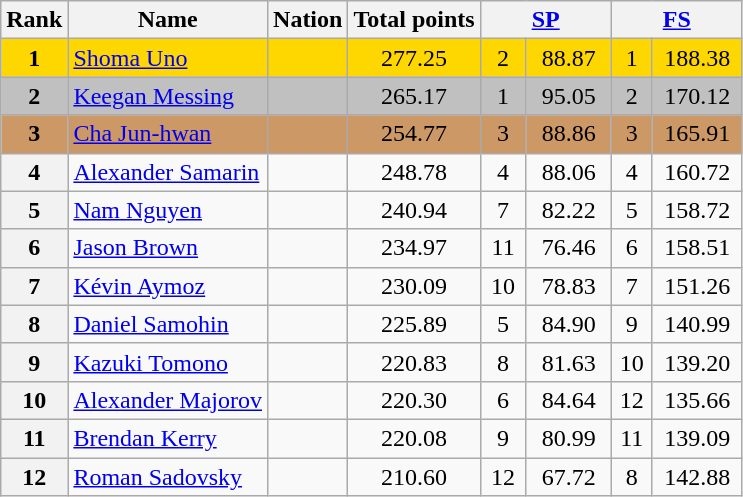<table class="wikitable sortable">
<tr>
<th>Rank</th>
<th>Name</th>
<th>Nation</th>
<th>Total points</th>
<th colspan="2" width="80px"><a href='#'>SP</a></th>
<th colspan="2" width="80px"><a href='#'>FS</a></th>
</tr>
<tr bgcolor="gold">
<td align="center"><strong>1</strong></td>
<td><a href='#'>Shoma Uno</a></td>
<td></td>
<td align="center">277.25</td>
<td align="center">2</td>
<td align="center">88.87</td>
<td align="center">1</td>
<td align="center">188.38</td>
</tr>
<tr bgcolor="silver">
<td align="center"><strong>2</strong></td>
<td><a href='#'>Keegan Messing</a></td>
<td></td>
<td align="center">265.17</td>
<td align="center">1</td>
<td align="center">95.05</td>
<td align="center">2</td>
<td align="center">170.12</td>
</tr>
<tr bgcolor="cc9966">
<td align="center"><strong>3</strong></td>
<td><a href='#'>Cha Jun-hwan</a></td>
<td></td>
<td align="center">254.77</td>
<td align="center">3</td>
<td align="center">88.86</td>
<td align="center">3</td>
<td align="center">165.91</td>
</tr>
<tr>
<th>4</th>
<td><a href='#'>Alexander Samarin</a></td>
<td></td>
<td align="center">248.78</td>
<td align="center">4</td>
<td align="center">88.06</td>
<td align="center">4</td>
<td align="center">160.72</td>
</tr>
<tr>
<th>5</th>
<td><a href='#'>Nam Nguyen</a></td>
<td></td>
<td align="center">240.94</td>
<td align="center">7</td>
<td align="center">82.22</td>
<td align="center">5</td>
<td align="center">158.72</td>
</tr>
<tr>
<th>6</th>
<td><a href='#'>Jason Brown</a></td>
<td></td>
<td align="center">234.97</td>
<td align="center">11</td>
<td align="center">76.46</td>
<td align="center">6</td>
<td align="center">158.51</td>
</tr>
<tr>
<th>7</th>
<td><a href='#'>Kévin Aymoz</a></td>
<td></td>
<td align="center">230.09</td>
<td align="center">10</td>
<td align="center">78.83</td>
<td align="center">7</td>
<td align="center">151.26</td>
</tr>
<tr>
<th>8</th>
<td><a href='#'>Daniel Samohin</a></td>
<td></td>
<td align="center">225.89</td>
<td align="center">5</td>
<td align="center">84.90</td>
<td align="center">9</td>
<td align="center">140.99</td>
</tr>
<tr>
<th>9</th>
<td><a href='#'>Kazuki Tomono</a></td>
<td></td>
<td align="center">220.83</td>
<td align="center">8</td>
<td align="center">81.63</td>
<td align="center">10</td>
<td align="center">139.20</td>
</tr>
<tr>
<th>10</th>
<td><a href='#'>Alexander Majorov</a></td>
<td></td>
<td align="center">220.30</td>
<td align="center">6</td>
<td align="center">84.64</td>
<td align="center">12</td>
<td align="center">135.66</td>
</tr>
<tr>
<th>11</th>
<td><a href='#'>Brendan Kerry</a></td>
<td></td>
<td align="center">220.08</td>
<td align="center">9</td>
<td align="center">80.99</td>
<td align="center">11</td>
<td align="center">139.09</td>
</tr>
<tr>
<th>12</th>
<td><a href='#'>Roman Sadovsky</a></td>
<td></td>
<td align="center">210.60</td>
<td align="center">12</td>
<td align="center">67.72</td>
<td align="center">8</td>
<td align="center">142.88</td>
</tr>
</table>
